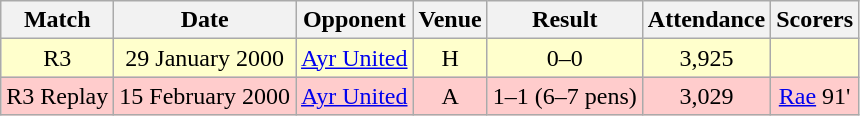<table class="wikitable" style="font-size:100%; text-align:center">
<tr>
<th>Match</th>
<th>Date</th>
<th>Opponent</th>
<th>Venue</th>
<th>Result</th>
<th>Attendance</th>
<th>Scorers</th>
</tr>
<tr style="background: #FFFFCC;">
<td>R3</td>
<td>29 January 2000</td>
<td><a href='#'>Ayr United</a></td>
<td>H</td>
<td>0–0</td>
<td>3,925</td>
<td></td>
</tr>
<tr style="background: #FFCCCC;">
<td>R3 Replay</td>
<td>15 February 2000</td>
<td><a href='#'>Ayr United</a></td>
<td>A</td>
<td>1–1 (6–7 pens)</td>
<td>3,029</td>
<td><a href='#'>Rae</a> 91'</td>
</tr>
</table>
